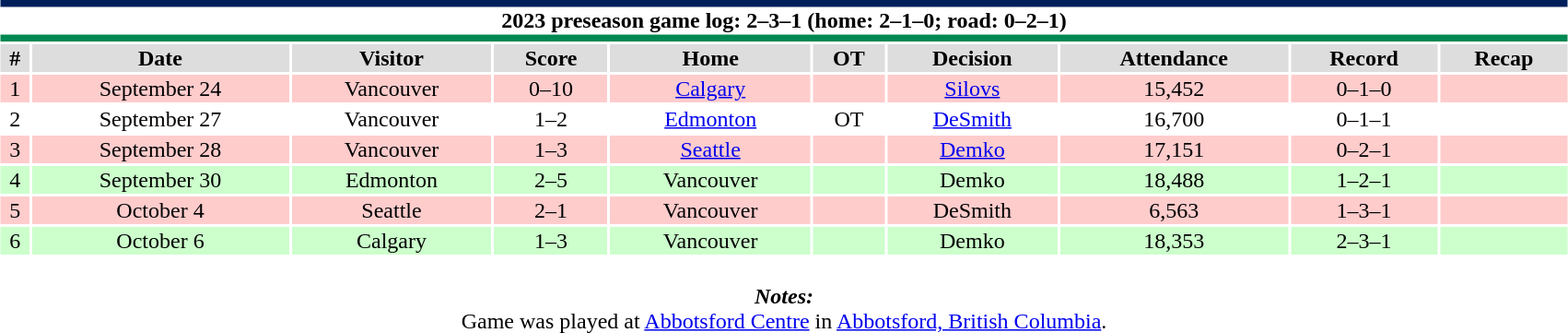<table class="toccolours collapsible collapsed" style="width:90%; clear:both; margin:1.5em auto; text-align:center;">
<tr>
<th colspan="10" style="background:#FFFFFF; border-top:#001F5B 5px solid; border-bottom:#008852 5px solid;">2023 preseason game log: 2–3–1 (home: 2–1–0; road: 0–2–1)</th>
</tr>
<tr style="background:#ddd;">
<th>#</th>
<th>Date</th>
<th>Visitor</th>
<th>Score</th>
<th>Home</th>
<th>OT</th>
<th>Decision</th>
<th>Attendance</th>
<th>Record</th>
<th>Recap</th>
</tr>
<tr style="background:#fcc;">
<td>1</td>
<td>September 24</td>
<td>Vancouver</td>
<td>0–10</td>
<td><a href='#'>Calgary</a></td>
<td></td>
<td><a href='#'>Silovs</a></td>
<td>15,452</td>
<td>0–1–0</td>
<td></td>
</tr>
<tr style="background:#fff;">
<td>2</td>
<td>September 27</td>
<td>Vancouver</td>
<td>1–2</td>
<td><a href='#'>Edmonton</a></td>
<td>OT</td>
<td><a href='#'>DeSmith</a></td>
<td>16,700</td>
<td>0–1–1</td>
<td></td>
</tr>
<tr style="background:#fcc;">
<td>3</td>
<td>September 28</td>
<td>Vancouver</td>
<td>1–3</td>
<td><a href='#'>Seattle</a></td>
<td></td>
<td><a href='#'>Demko</a></td>
<td>17,151</td>
<td>0–2–1</td>
<td></td>
</tr>
<tr style="background:#cfc;">
<td>4</td>
<td>September 30</td>
<td>Edmonton</td>
<td>2–5</td>
<td>Vancouver</td>
<td></td>
<td>Demko</td>
<td>18,488</td>
<td>1–2–1</td>
<td></td>
</tr>
<tr style="background:#fcc;">
<td>5</td>
<td>October 4</td>
<td>Seattle</td>
<td>2–1</td>
<td>Vancouver</td>
<td></td>
<td>DeSmith</td>
<td>6,563</td>
<td>1–3–1</td>
<td></td>
</tr>
<tr style="background:#cfc;">
<td>6</td>
<td>October 6</td>
<td>Calgary</td>
<td>1–3</td>
<td>Vancouver</td>
<td></td>
<td>Demko</td>
<td>18,353</td>
<td>2–3–1</td>
<td></td>
</tr>
<tr>
<td colspan="10" style="text-align:center;"><br><strong><em>Notes:</em></strong><br>
 Game was played at <a href='#'>Abbotsford Centre</a> in <a href='#'>Abbotsford, British Columbia</a>.</td>
</tr>
</table>
